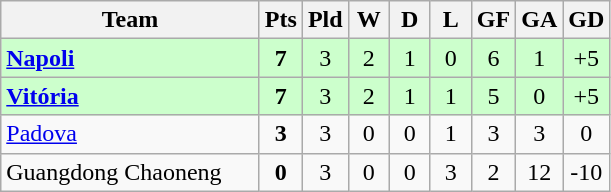<table class=wikitable style="text-align:center">
<tr>
<th width=165>Team</th>
<th width=20>Pts</th>
<th width=20>Pld</th>
<th width=20>W</th>
<th width=20>D</th>
<th width=20>L</th>
<th width=20>GF</th>
<th width=20>GA</th>
<th width=20>GD</th>
</tr>
<tr style="background:#ccffcc">
<td style="text-align:left"><strong> <a href='#'>Napoli</a></strong></td>
<td><strong>7</strong></td>
<td>3</td>
<td>2</td>
<td>1</td>
<td>0</td>
<td>6</td>
<td>1</td>
<td>+5</td>
</tr>
<tr style="background:#ccffcc">
<td style="text-align:left"><strong> <a href='#'>Vitória</a></strong></td>
<td><strong>7</strong></td>
<td>3</td>
<td>2</td>
<td>1</td>
<td>1</td>
<td>5</td>
<td>0</td>
<td>+5</td>
</tr>
<tr>
<td style="text-align:left"> <a href='#'>Padova</a></td>
<td><strong>3</strong></td>
<td>3</td>
<td>0</td>
<td>0</td>
<td>1</td>
<td>3</td>
<td>3</td>
<td>0</td>
</tr>
<tr>
<td style="text-align:left"> Guangdong Chaoneng</td>
<td><strong>0</strong></td>
<td>3</td>
<td>0</td>
<td>0</td>
<td>3</td>
<td>2</td>
<td>12</td>
<td>-10</td>
</tr>
</table>
